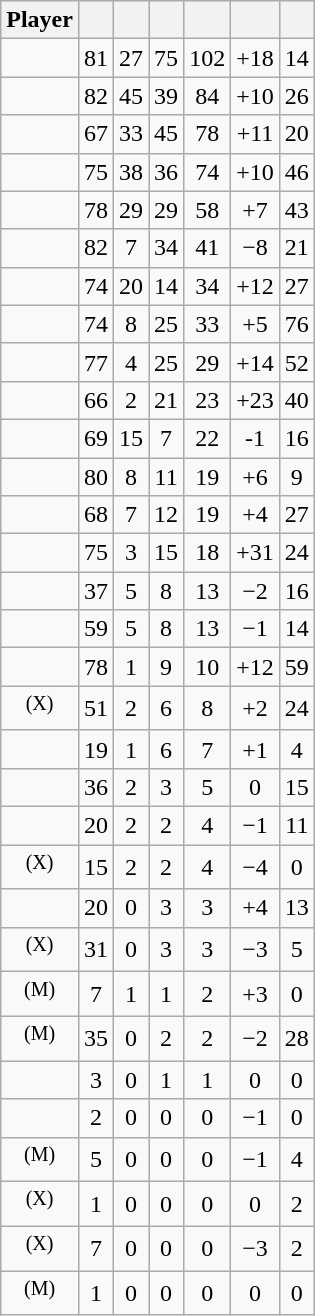<table class="wikitable sortable" style="text-align:center;">
<tr>
<th>Player</th>
<th></th>
<th></th>
<th></th>
<th></th>
<th data-sort-type="number"></th>
<th></th>
</tr>
<tr>
<td></td>
<td>81</td>
<td>27</td>
<td>75</td>
<td>102</td>
<td>+18</td>
<td>14</td>
</tr>
<tr>
<td></td>
<td>82</td>
<td>45</td>
<td>39</td>
<td>84</td>
<td>+10</td>
<td>26</td>
</tr>
<tr>
<td></td>
<td>67</td>
<td>33</td>
<td>45</td>
<td>78</td>
<td>+11</td>
<td>20</td>
</tr>
<tr>
<td></td>
<td>75</td>
<td>38</td>
<td>36</td>
<td>74</td>
<td>+10</td>
<td>46</td>
</tr>
<tr>
<td></td>
<td>78</td>
<td>29</td>
<td>29</td>
<td>58</td>
<td>+7</td>
<td>43</td>
</tr>
<tr>
<td></td>
<td>82</td>
<td>7</td>
<td>34</td>
<td>41</td>
<td>−8</td>
<td>21</td>
</tr>
<tr>
<td></td>
<td>74</td>
<td>20</td>
<td>14</td>
<td>34</td>
<td>+12</td>
<td>27</td>
</tr>
<tr>
<td></td>
<td>74</td>
<td>8</td>
<td>25</td>
<td>33</td>
<td>+5</td>
<td>76</td>
</tr>
<tr>
<td></td>
<td>77</td>
<td>4</td>
<td>25</td>
<td>29</td>
<td>+14</td>
<td>52</td>
</tr>
<tr>
<td></td>
<td>66</td>
<td>2</td>
<td>21</td>
<td>23</td>
<td>+23</td>
<td>40</td>
</tr>
<tr>
<td></td>
<td>69</td>
<td>15</td>
<td>7</td>
<td>22</td>
<td>-1</td>
<td>16</td>
</tr>
<tr>
<td></td>
<td>80</td>
<td>8</td>
<td>11</td>
<td>19</td>
<td>+6</td>
<td>9</td>
</tr>
<tr>
<td></td>
<td>68</td>
<td>7</td>
<td>12</td>
<td>19</td>
<td>+4</td>
<td>27</td>
</tr>
<tr>
<td></td>
<td>75</td>
<td>3</td>
<td>15</td>
<td>18</td>
<td>+31</td>
<td>24</td>
</tr>
<tr>
<td></td>
<td>37</td>
<td>5</td>
<td>8</td>
<td>13</td>
<td>−2</td>
<td>16</td>
</tr>
<tr>
<td></td>
<td>59</td>
<td>5</td>
<td>8</td>
<td>13</td>
<td>−1</td>
<td>14</td>
</tr>
<tr>
<td></td>
<td>78</td>
<td>1</td>
<td>9</td>
<td>10</td>
<td>+12</td>
<td>59</td>
</tr>
<tr>
<td> <sup>(X)</sup></td>
<td>51</td>
<td>2</td>
<td>6</td>
<td>8</td>
<td>+2</td>
<td>24</td>
</tr>
<tr>
<td></td>
<td>19</td>
<td>1</td>
<td>6</td>
<td>7</td>
<td>+1</td>
<td>4</td>
</tr>
<tr>
<td></td>
<td>36</td>
<td>2</td>
<td>3</td>
<td>5</td>
<td>0</td>
<td>15</td>
</tr>
<tr>
<td></td>
<td>20</td>
<td>2</td>
<td>2</td>
<td>4</td>
<td>−1</td>
<td>11</td>
</tr>
<tr>
<td> <sup>(X)</sup></td>
<td>15</td>
<td>2</td>
<td>2</td>
<td>4</td>
<td>−4</td>
<td>0</td>
</tr>
<tr>
<td></td>
<td>20</td>
<td>0</td>
<td>3</td>
<td>3</td>
<td>+4</td>
<td>13</td>
</tr>
<tr>
<td> <sup>(X)</sup></td>
<td>31</td>
<td>0</td>
<td>3</td>
<td>3</td>
<td>−3</td>
<td>5</td>
</tr>
<tr>
<td> <sup>(M)</sup></td>
<td>7</td>
<td>1</td>
<td>1</td>
<td>2</td>
<td>+3</td>
<td>0</td>
</tr>
<tr>
<td> <sup>(M)</sup></td>
<td>35</td>
<td>0</td>
<td>2</td>
<td>2</td>
<td>−2</td>
<td>28</td>
</tr>
<tr>
<td></td>
<td>3</td>
<td>0</td>
<td>1</td>
<td>1</td>
<td>0</td>
<td>0</td>
</tr>
<tr>
<td></td>
<td>2</td>
<td>0</td>
<td>0</td>
<td>0</td>
<td>−1</td>
<td>0</td>
</tr>
<tr>
<td> <sup>(M)</sup></td>
<td>5</td>
<td>0</td>
<td>0</td>
<td>0</td>
<td>−1</td>
<td>4</td>
</tr>
<tr>
<td> <sup>(X)</sup></td>
<td>1</td>
<td>0</td>
<td>0</td>
<td>0</td>
<td>0</td>
<td>2</td>
</tr>
<tr>
<td> <sup>(X)</sup></td>
<td>7</td>
<td>0</td>
<td>0</td>
<td>0</td>
<td>−3</td>
<td>2</td>
</tr>
<tr>
<td> <sup>(M)</sup></td>
<td>1</td>
<td>0</td>
<td>0</td>
<td>0</td>
<td>0</td>
<td>0</td>
</tr>
</table>
